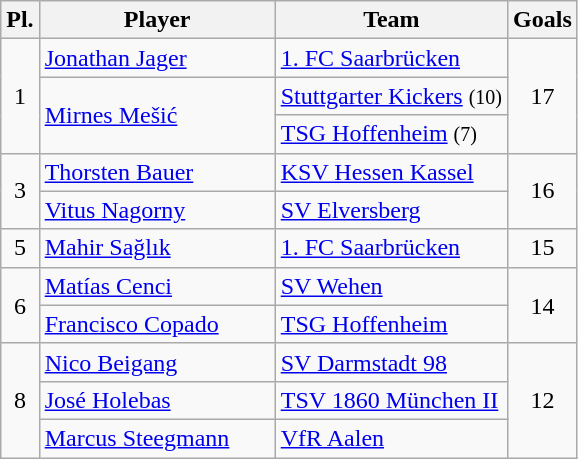<table class="wikitable" style="text-align: center;">
<tr class="hintergrundfarbe5">
<th>Pl.</th>
<th width="150px">Player</th>
<th>Team</th>
<th>Goals</th>
</tr>
<tr>
<td rowspan="3">1</td>
<td style="text-align: left;"> <a href='#'>Jonathan Jager</a></td>
<td style="text-align: left;"><a href='#'>1. FC Saarbrücken</a></td>
<td rowspan="3">17</td>
</tr>
<tr>
<td style="text-align: left;" rowspan="2"> <a href='#'>Mirnes Mešić</a></td>
<td style="text-align: left;"><a href='#'>Stuttgarter Kickers</a> <small>(10)</small></td>
</tr>
<tr>
<td style="text-align: left;"><a href='#'>TSG Hoffenheim</a> <small>(7)</small></td>
</tr>
<tr>
<td rowspan="2">3</td>
<td style="text-align: left;"> <a href='#'>Thorsten Bauer</a></td>
<td style="text-align: left;"><a href='#'>KSV Hessen Kassel</a></td>
<td rowspan="2">16</td>
</tr>
<tr>
<td style="text-align: left;"> <a href='#'>Vitus Nagorny</a></td>
<td style="text-align: left;"><a href='#'>SV Elversberg</a></td>
</tr>
<tr>
<td>5</td>
<td style="text-align: left;"> <a href='#'>Mahir Sağlık</a></td>
<td style="text-align: left;"><a href='#'>1. FC Saarbrücken</a></td>
<td>15</td>
</tr>
<tr>
<td rowspan="2">6</td>
<td style="text-align: left;"> <a href='#'>Matías Cenci</a></td>
<td style="text-align: left;"><a href='#'>SV Wehen</a></td>
<td rowspan="2">14</td>
</tr>
<tr>
<td style="text-align: left;"> <a href='#'>Francisco Copado</a></td>
<td style="text-align: left;"><a href='#'>TSG Hoffenheim</a></td>
</tr>
<tr>
<td rowspan="3">8</td>
<td style="text-align: left;"> <a href='#'>Nico Beigang</a></td>
<td style="text-align: left;"><a href='#'>SV Darmstadt 98</a></td>
<td rowspan="3">12</td>
</tr>
<tr>
<td style="text-align: left;"> <a href='#'>José Holebas</a></td>
<td style="text-align: left;"><a href='#'>TSV 1860 München II</a></td>
</tr>
<tr>
<td style="text-align: left;"> <a href='#'>Marcus Steegmann</a></td>
<td style="text-align: left;"><a href='#'>VfR Aalen</a></td>
</tr>
</table>
